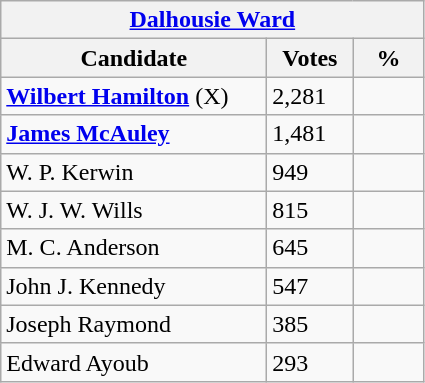<table class="wikitable">
<tr>
<th colspan="3"><a href='#'>Dalhousie Ward</a></th>
</tr>
<tr>
<th style="width: 170px">Candidate</th>
<th style="width: 50px">Votes</th>
<th style="width: 40px">%</th>
</tr>
<tr>
<td><strong><a href='#'>Wilbert Hamilton</a></strong> (X)</td>
<td>2,281</td>
<td></td>
</tr>
<tr>
<td><strong><a href='#'>James McAuley</a></strong></td>
<td>1,481</td>
<td></td>
</tr>
<tr>
<td>W. P. Kerwin</td>
<td>949</td>
<td></td>
</tr>
<tr>
<td>W. J. W. Wills</td>
<td>815</td>
<td></td>
</tr>
<tr>
<td>M. C. Anderson</td>
<td>645</td>
<td></td>
</tr>
<tr>
<td>John J. Kennedy</td>
<td>547</td>
<td></td>
</tr>
<tr>
<td>Joseph Raymond</td>
<td>385</td>
<td></td>
</tr>
<tr>
<td>Edward Ayoub</td>
<td>293</td>
<td></td>
</tr>
</table>
